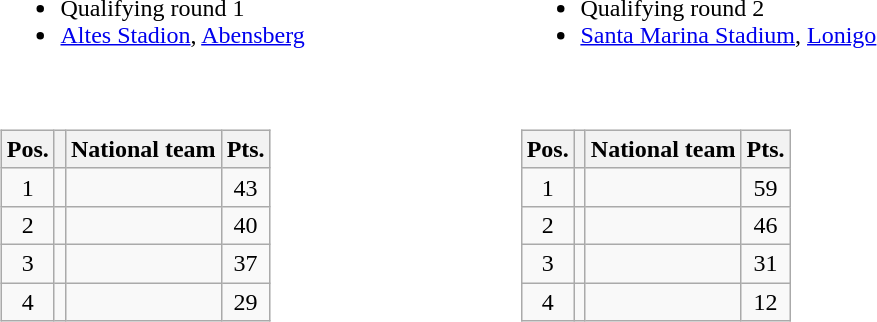<table width=55%>
<tr>
<td width=50%><br><ul><li>Qualifying round 1</li><li> <a href='#'>Altes Stadion</a>, <a href='#'>Abensberg</a></li></ul></td>
<td width=50%><br><ul><li>Qualifying round 2</li><li> <a href='#'>Santa Marina Stadium</a>, <a href='#'>Lonigo</a></li></ul></td>
</tr>
<tr>
<td><br><table class=wikitable>
<tr>
<th>Pos.</th>
<th></th>
<th>National team</th>
<th>Pts.</th>
</tr>
<tr align=center >
<td>1</td>
<td></td>
<td align=left></td>
<td>43</td>
</tr>
<tr align=center>
<td>2</td>
<td></td>
<td align=left></td>
<td>40</td>
</tr>
<tr align=center>
<td>3</td>
<td></td>
<td align=left></td>
<td>37</td>
</tr>
<tr align=center>
<td>4</td>
<td></td>
<td align=left></td>
<td>29</td>
</tr>
</table>
</td>
<td><br><table class=wikitable>
<tr>
<th>Pos.</th>
<th></th>
<th>National team</th>
<th>Pts.</th>
</tr>
<tr align=center >
<td>1</td>
<td></td>
<td align=left></td>
<td>59</td>
</tr>
<tr align=center>
<td>2</td>
<td></td>
<td align=left></td>
<td>46</td>
</tr>
<tr align=center>
<td>3</td>
<td></td>
<td align=left></td>
<td>31</td>
</tr>
<tr align=center>
<td>4</td>
<td></td>
<td align=left></td>
<td>12</td>
</tr>
</table>
</td>
</tr>
</table>
